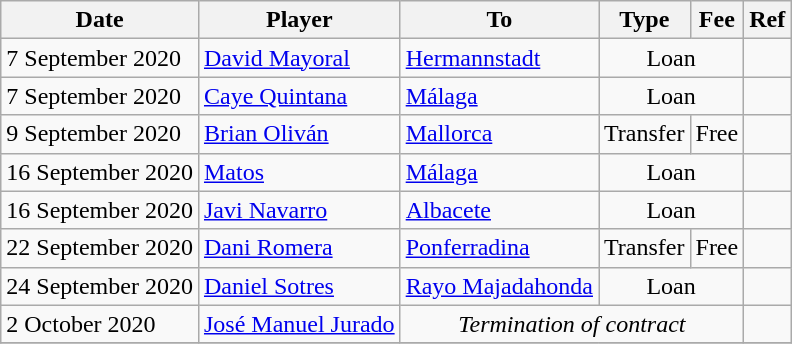<table class="wikitable">
<tr>
<th>Date</th>
<th>Player</th>
<th>To</th>
<th>Type</th>
<th>Fee</th>
<th>Ref</th>
</tr>
<tr>
<td>7 September 2020</td>
<td> <a href='#'>David Mayoral</a></td>
<td> <a href='#'>Hermannstadt</a></td>
<td align=center colspan=2>Loan</td>
<td align=center></td>
</tr>
<tr>
<td>7 September 2020</td>
<td> <a href='#'>Caye Quintana</a></td>
<td><a href='#'>Málaga</a></td>
<td align=center colspan=2>Loan</td>
<td align=center></td>
</tr>
<tr>
<td>9 September 2020</td>
<td> <a href='#'>Brian Oliván</a></td>
<td><a href='#'>Mallorca</a></td>
<td align=center>Transfer</td>
<td align=center>Free</td>
<td align=center></td>
</tr>
<tr>
<td>16 September 2020</td>
<td> <a href='#'>Matos</a></td>
<td><a href='#'>Málaga</a></td>
<td align=center colspan=2>Loan</td>
<td align=center></td>
</tr>
<tr>
<td>16 September 2020</td>
<td> <a href='#'>Javi Navarro</a></td>
<td><a href='#'>Albacete</a></td>
<td align=center colspan=2>Loan</td>
<td align=center></td>
</tr>
<tr>
<td>22 September 2020</td>
<td> <a href='#'>Dani Romera</a></td>
<td><a href='#'>Ponferradina</a></td>
<td align=center>Transfer</td>
<td align=center>Free</td>
<td align=center></td>
</tr>
<tr>
<td>24 September 2020</td>
<td> <a href='#'>Daniel Sotres</a></td>
<td><a href='#'>Rayo Majadahonda</a></td>
<td align=center colspan=2>Loan</td>
<td align=center></td>
</tr>
<tr>
<td>2 October 2020</td>
<td> <a href='#'>José Manuel Jurado</a></td>
<td align=center colspan=3><em>Termination of contract</em></td>
<td align=center></td>
</tr>
<tr>
</tr>
</table>
